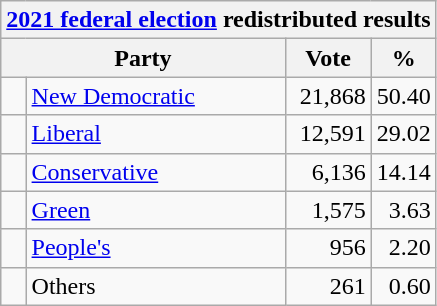<table class="wikitable">
<tr>
<th colspan="4"><a href='#'>2021 federal election</a> redistributed results</th>
</tr>
<tr>
<th bgcolor="#DDDDFF" width="130px" colspan="2">Party</th>
<th bgcolor="#DDDDFF" width="50px">Vote</th>
<th bgcolor="#DDDDFF" width="30px">%</th>
</tr>
<tr>
<td> </td>
<td><a href='#'>New Democratic</a></td>
<td align=right>21,868</td>
<td align=right>50.40</td>
</tr>
<tr>
<td> </td>
<td><a href='#'>Liberal</a></td>
<td align=right>12,591</td>
<td align=right>29.02</td>
</tr>
<tr>
<td> </td>
<td><a href='#'>Conservative</a></td>
<td align=right>6,136</td>
<td align=right>14.14</td>
</tr>
<tr>
<td> </td>
<td><a href='#'>Green</a></td>
<td align=right>1,575</td>
<td align=right>3.63</td>
</tr>
<tr>
<td> </td>
<td><a href='#'>People's</a></td>
<td align=right>956</td>
<td align=right>2.20</td>
</tr>
<tr>
<td> </td>
<td>Others</td>
<td align=right>261</td>
<td align=right>0.60</td>
</tr>
</table>
